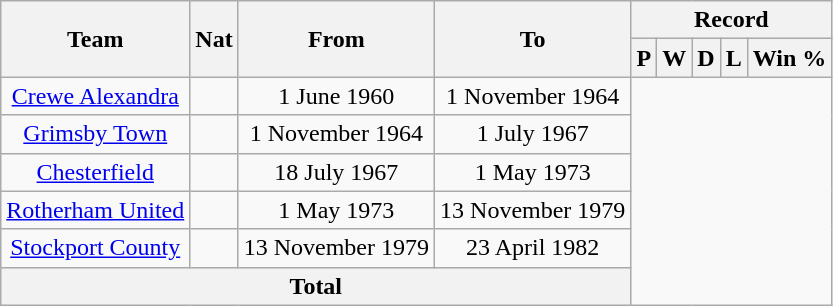<table class="wikitable" style="text-align: center">
<tr>
<th rowspan="2">Team</th>
<th rowspan="2">Nat</th>
<th rowspan="2">From</th>
<th rowspan="2">To</th>
<th colspan="5">Record</th>
</tr>
<tr>
<th>P</th>
<th>W</th>
<th>D</th>
<th>L</th>
<th>Win %</th>
</tr>
<tr>
<td align=center><a href='#'>Crewe Alexandra</a></td>
<td></td>
<td align=center>1 June 1960</td>
<td align=center>1 November 1964<br></td>
</tr>
<tr>
<td align=center><a href='#'>Grimsby Town</a></td>
<td></td>
<td align=center>1 November 1964</td>
<td align=center>1 July 1967<br></td>
</tr>
<tr>
<td align=center><a href='#'>Chesterfield</a></td>
<td></td>
<td align=center>18 July 1967</td>
<td align=center>1 May 1973<br></td>
</tr>
<tr>
<td align=center><a href='#'>Rotherham United</a></td>
<td></td>
<td align=center>1 May 1973</td>
<td align=center>13 November 1979<br></td>
</tr>
<tr>
<td align=center><a href='#'>Stockport County</a></td>
<td></td>
<td align=center>13 November 1979</td>
<td align=center>23 April 1982<br></td>
</tr>
<tr>
<th colspan="4">Total<br></th>
</tr>
</table>
